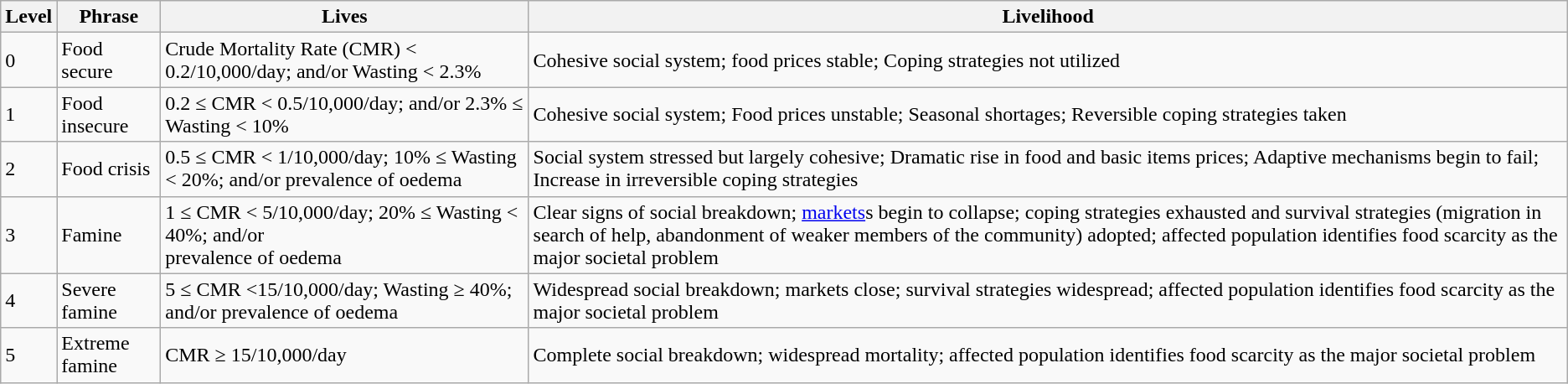<table class="wikitable">
<tr>
<th>Level</th>
<th>Phrase</th>
<th>Lives</th>
<th>Livelihood</th>
</tr>
<tr>
<td>0</td>
<td>Food secure</td>
<td>Crude Mortality Rate (CMR) < 0.2/10,000/day; and/or Wasting < 2.3%</td>
<td>Cohesive social system; food prices stable; Coping strategies not utilized</td>
</tr>
<tr>
<td>1</td>
<td>Food insecure</td>
<td>0.2 ≤ CMR < 0.5/10,000/day; and/or 2.3% ≤ Wasting < 10%</td>
<td>Cohesive social system; Food prices unstable; Seasonal shortages; Reversible coping strategies taken</td>
</tr>
<tr>
<td>2</td>
<td>Food crisis</td>
<td>0.5 ≤ CMR < 1/10,000/day; 10% ≤ Wasting < 20%; and/or prevalence of oedema</td>
<td>Social system stressed but largely cohesive; Dramatic rise in food and basic items prices; Adaptive mechanisms begin to fail; Increase in irreversible coping strategies</td>
</tr>
<tr>
<td>3</td>
<td>Famine</td>
<td>1 ≤ CMR < 5/10,000/day; 20% ≤ Wasting < 40%; and/or<br>prevalence of oedema</td>
<td>Clear signs of social breakdown; <a href='#'>markets</a>s begin to collapse; coping strategies exhausted and survival strategies (migration in search of help, abandonment of weaker members of the community) adopted; affected population identifies food scarcity as the major societal problem</td>
</tr>
<tr>
<td>4</td>
<td>Severe famine</td>
<td>5 ≤ CMR <15/10,000/day; Wasting ≥ 40%; and/or prevalence of oedema</td>
<td>Widespread social breakdown; markets close; survival strategies widespread; affected population identifies food scarcity as the major societal problem</td>
</tr>
<tr>
<td>5</td>
<td>Extreme famine</td>
<td>CMR ≥ 15/10,000/day</td>
<td>Complete social breakdown; widespread mortality; affected population identifies food scarcity as the major societal problem</td>
</tr>
</table>
